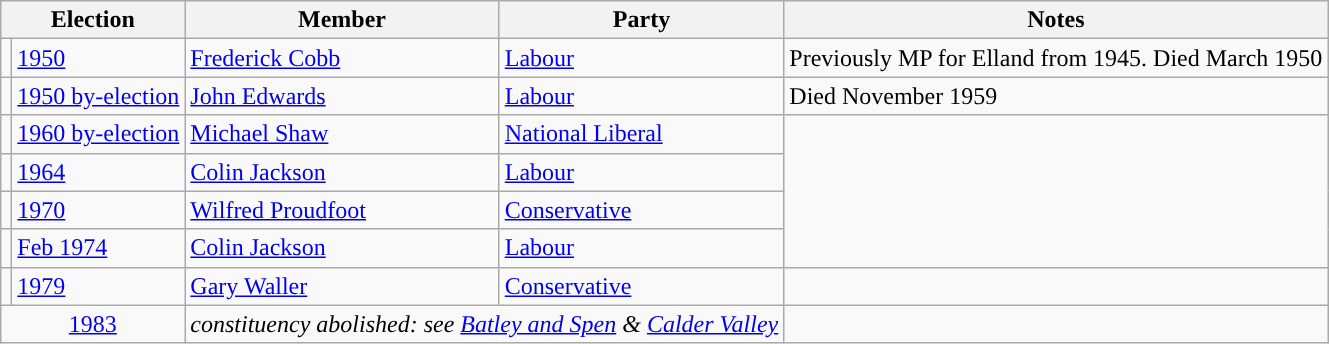<table class="wikitable">
<tr>
<th colspan="2">Election</th>
<th>Member</th>
<th>Party</th>
<th>Notes</th>
</tr>
<tr>
<td style="color:inherit;background-color: "></td>
<td><a href='#'>1950</a></td>
<td><a href='#'>Frederick Cobb</a></td>
<td><a href='#'>Labour</a></td>
<td>Previously MP for Elland from 1945.  Died March 1950</td>
</tr>
<tr>
<td style="color:inherit;background-color: "></td>
<td><a href='#'>1950 by-election</a></td>
<td><a href='#'>John Edwards</a></td>
<td><a href='#'>Labour</a></td>
<td>Died November 1959</td>
</tr>
<tr>
<td style="color:inherit;background-color: "></td>
<td><a href='#'>1960 by-election</a></td>
<td><a href='#'>Michael Shaw</a></td>
<td><a href='#'>National Liberal</a></td>
</tr>
<tr>
<td style="color:inherit;background-color: "></td>
<td><a href='#'>1964</a></td>
<td><a href='#'>Colin Jackson</a></td>
<td><a href='#'>Labour</a></td>
</tr>
<tr>
<td style="color:inherit;background-color: "></td>
<td><a href='#'>1970</a></td>
<td><a href='#'>Wilfred Proudfoot</a></td>
<td><a href='#'>Conservative</a></td>
</tr>
<tr>
<td style="color:inherit;background-color: "></td>
<td><a href='#'>Feb 1974</a></td>
<td><a href='#'>Colin Jackson</a></td>
<td><a href='#'>Labour</a></td>
</tr>
<tr>
<td style="color:inherit;background-color: "></td>
<td><a href='#'>1979</a></td>
<td><a href='#'>Gary Waller</a></td>
<td><a href='#'>Conservative</a></td>
<td></td>
</tr>
<tr>
<td colspan=2 align="center"><a href='#'>1983</a></td>
<td colspan="2"><em>constituency abolished: see <a href='#'>Batley and Spen</a> & <a href='#'>Calder Valley</a></em></td>
</tr>
</table>
